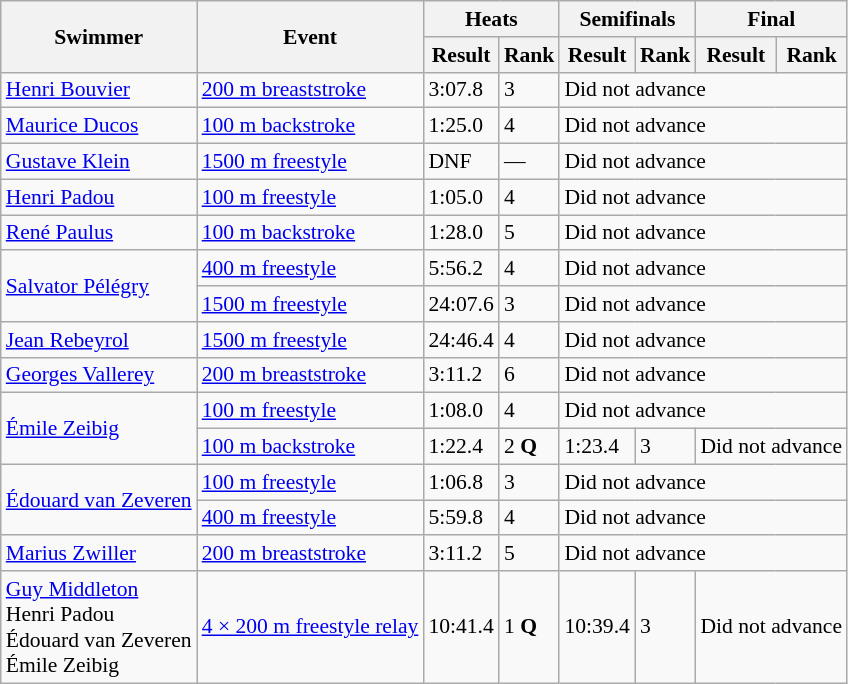<table class=wikitable style="font-size:90%" style="text-align:center">
<tr>
<th rowspan=2>Swimmer</th>
<th rowspan=2>Event</th>
<th colspan=2>Heats</th>
<th colspan=2>Semifinals</th>
<th colspan=2>Final</th>
</tr>
<tr>
<th>Result</th>
<th>Rank</th>
<th>Result</th>
<th>Rank</th>
<th>Result</th>
<th>Rank</th>
</tr>
<tr>
<td align=left><a href='#'>Henri Bouvier</a></td>
<td align=left><a href='#'>200 m breaststroke</a></td>
<td>3:07.8</td>
<td>3</td>
<td colspan=4>Did not advance</td>
</tr>
<tr>
<td align=left><a href='#'>Maurice Ducos</a></td>
<td align=left><a href='#'>100 m backstroke</a></td>
<td>1:25.0</td>
<td>4</td>
<td colspan=4>Did not advance</td>
</tr>
<tr>
<td align=left><a href='#'>Gustave Klein</a></td>
<td align=left><a href='#'>1500 m freestyle</a></td>
<td>DNF</td>
<td>—</td>
<td colspan=4>Did not advance</td>
</tr>
<tr>
<td align=left><a href='#'>Henri Padou</a></td>
<td align=left><a href='#'>100 m freestyle</a></td>
<td>1:05.0</td>
<td>4</td>
<td colspan=4>Did not advance</td>
</tr>
<tr>
<td align=left><a href='#'>René Paulus</a></td>
<td align=left><a href='#'>100 m backstroke</a></td>
<td>1:28.0</td>
<td>5</td>
<td colspan=4>Did not advance</td>
</tr>
<tr>
<td rowspan=2 align=left><a href='#'>Salvator Pélégry</a></td>
<td align=left><a href='#'>400 m freestyle</a></td>
<td>5:56.2</td>
<td>4</td>
<td colspan=4>Did not advance</td>
</tr>
<tr>
<td align=left><a href='#'>1500 m freestyle</a></td>
<td>24:07.6</td>
<td>3</td>
<td colspan=4>Did not advance</td>
</tr>
<tr>
<td align=left><a href='#'>Jean Rebeyrol</a></td>
<td align=left><a href='#'>1500 m freestyle</a></td>
<td>24:46.4</td>
<td>4</td>
<td colspan=4>Did not advance</td>
</tr>
<tr>
<td align=left><a href='#'>Georges Vallerey</a></td>
<td align=left><a href='#'>200 m breaststroke</a></td>
<td>3:11.2</td>
<td>6</td>
<td colspan=4>Did not advance</td>
</tr>
<tr>
<td rowspan=2 align=left><a href='#'>Émile Zeibig</a></td>
<td align=left><a href='#'>100 m freestyle</a></td>
<td>1:08.0</td>
<td>4</td>
<td colspan=4>Did not advance</td>
</tr>
<tr>
<td align=left><a href='#'>100 m backstroke</a></td>
<td>1:22.4</td>
<td>2 <strong>Q</strong></td>
<td>1:23.4</td>
<td>3</td>
<td colspan=2>Did not advance</td>
</tr>
<tr>
<td rowspan=2 align=left><a href='#'>Édouard van Zeveren</a></td>
<td align=left><a href='#'>100 m freestyle</a></td>
<td>1:06.8</td>
<td>3</td>
<td colspan=4>Did not advance</td>
</tr>
<tr>
<td align=left><a href='#'>400 m freestyle</a></td>
<td>5:59.8</td>
<td>4</td>
<td colspan=4>Did not advance</td>
</tr>
<tr>
<td align=left><a href='#'>Marius Zwiller</a></td>
<td align=left><a href='#'>200 m breaststroke</a></td>
<td>3:11.2</td>
<td>5</td>
<td colspan=4>Did not advance</td>
</tr>
<tr>
<td align=left><a href='#'>Guy Middleton</a> <br> Henri Padou <br> Édouard van Zeveren <br> Émile Zeibig</td>
<td align=left><a href='#'>4 × 200 m freestyle relay</a></td>
<td>10:41.4</td>
<td>1 <strong>Q</strong></td>
<td>10:39.4</td>
<td>3</td>
<td colspan=2>Did not advance</td>
</tr>
</table>
